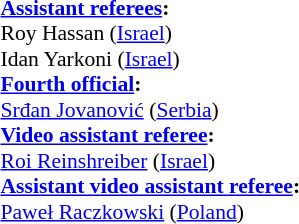<table width=50% style="font-size:90%">
<tr>
<td><br><strong><a href='#'>Assistant referees</a>:</strong>
<br>Roy Hassan (<a href='#'>Israel</a>)
<br>Idan Yarkoni (<a href='#'>Israel</a>)
<br><strong><a href='#'>Fourth official</a>:</strong>
<br><a href='#'>Srđan Jovanović</a> (<a href='#'>Serbia</a>)
<br><strong><a href='#'>Video assistant referee</a>:</strong>
<br><a href='#'>Roi Reinshreiber</a> (<a href='#'>Israel</a>)
<br><strong><a href='#'>Assistant video assistant referee</a>:</strong>
<br><a href='#'>Paweł Raczkowski</a> (<a href='#'>Poland</a>)</td>
</tr>
</table>
